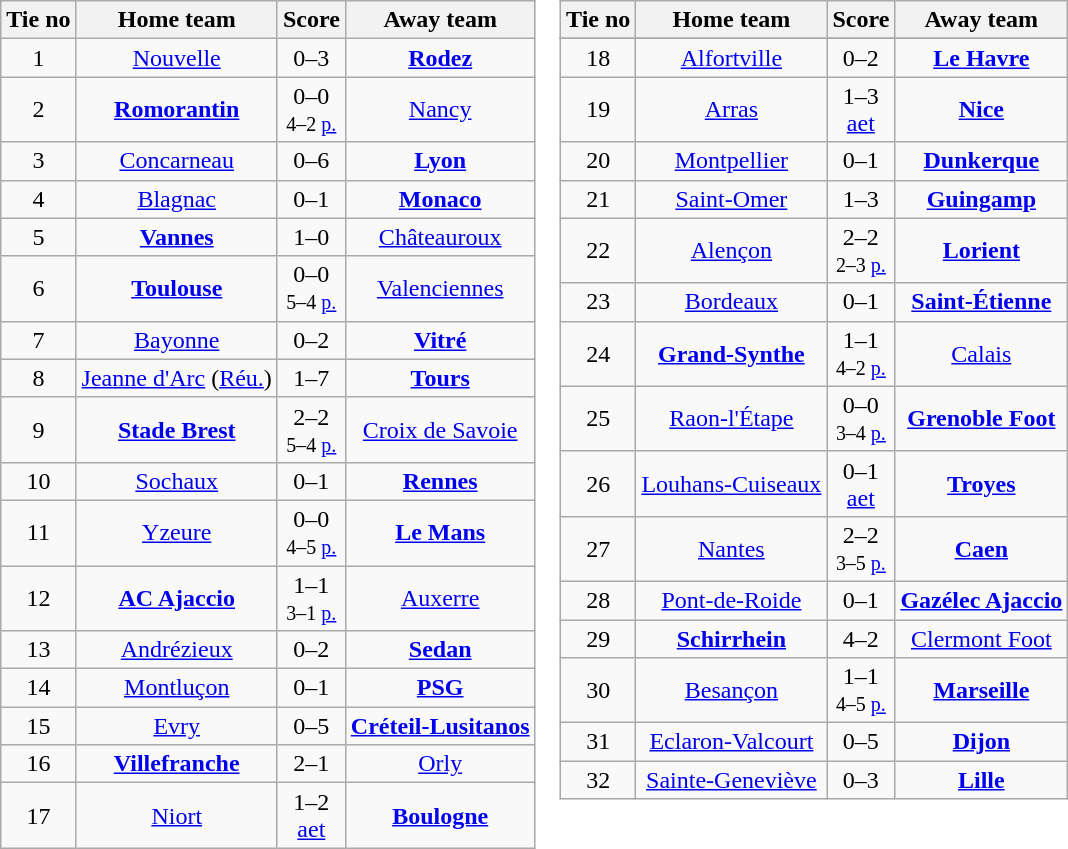<table border=0 cellpadding=0 cellspacing=0>
<tr>
<td valign="top"><br><table class="wikitable" style="text-align: center">
<tr>
<th>Tie no</th>
<th>Home team</th>
<th>Score</th>
<th>Away team</th>
</tr>
<tr>
<td>1</td>
<td><a href='#'>Nouvelle</a></td>
<td>0–3</td>
<td><strong><a href='#'>Rodez</a></strong></td>
</tr>
<tr>
<td>2</td>
<td><strong><a href='#'>Romorantin</a></strong></td>
<td>0–0<br><small>4–2 <a href='#'>p.</a></small></td>
<td><a href='#'>Nancy</a></td>
</tr>
<tr>
<td>3</td>
<td><a href='#'>Concarneau</a></td>
<td>0–6</td>
<td><strong><a href='#'>Lyon</a></strong></td>
</tr>
<tr>
<td>4</td>
<td><a href='#'>Blagnac</a></td>
<td>0–1</td>
<td><strong><a href='#'>Monaco</a></strong></td>
</tr>
<tr>
<td>5</td>
<td><strong><a href='#'>Vannes</a></strong></td>
<td>1–0</td>
<td><a href='#'>Châteauroux</a></td>
</tr>
<tr>
<td>6</td>
<td><strong><a href='#'>Toulouse</a></strong></td>
<td>0–0<br><small>5–4 <a href='#'>p.</a></small></td>
<td><a href='#'>Valenciennes</a></td>
</tr>
<tr>
<td>7</td>
<td><a href='#'>Bayonne</a></td>
<td>0–2</td>
<td><strong><a href='#'>Vitré</a></strong></td>
</tr>
<tr>
<td>8</td>
<td><a href='#'>Jeanne d'Arc</a> (<a href='#'>Réu.</a>)</td>
<td>1–7</td>
<td><strong><a href='#'>Tours</a></strong></td>
</tr>
<tr>
<td>9</td>
<td><strong><a href='#'>Stade Brest</a></strong></td>
<td>2–2<br><small>5–4 <a href='#'>p.</a></small></td>
<td><a href='#'>Croix de Savoie</a></td>
</tr>
<tr>
<td>10</td>
<td><a href='#'>Sochaux</a></td>
<td>0–1</td>
<td><strong><a href='#'>Rennes</a></strong></td>
</tr>
<tr>
<td>11</td>
<td><a href='#'>Yzeure</a></td>
<td>0–0<br><small>4–5 <a href='#'>p.</a></small></td>
<td><strong><a href='#'>Le Mans</a></strong></td>
</tr>
<tr>
<td>12</td>
<td><strong><a href='#'>AC Ajaccio</a></strong></td>
<td>1–1<br><small>3–1 <a href='#'>p.</a></small></td>
<td><a href='#'>Auxerre</a></td>
</tr>
<tr>
<td>13</td>
<td><a href='#'>Andrézieux</a></td>
<td>0–2</td>
<td><strong><a href='#'>Sedan</a></strong></td>
</tr>
<tr>
<td>14</td>
<td><a href='#'>Montluçon</a></td>
<td>0–1</td>
<td><strong><a href='#'>PSG</a></strong></td>
</tr>
<tr>
<td>15</td>
<td><a href='#'>Evry</a></td>
<td>0–5</td>
<td><strong><a href='#'>Créteil-Lusitanos</a></strong></td>
</tr>
<tr>
<td>16</td>
<td><strong><a href='#'>Villefranche</a></strong></td>
<td>2–1</td>
<td><a href='#'>Orly</a></td>
</tr>
<tr>
<td>17</td>
<td><a href='#'>Niort</a></td>
<td>1–2<br><a href='#'>aet</a></td>
<td><strong><a href='#'>Boulogne</a></strong></td>
</tr>
</table>
</td>
<td valign="top"><br><table class="wikitable" style="text-align: center">
<tr>
<th>Tie no</th>
<th>Home team</th>
<th>Score</th>
<th>Away team</th>
</tr>
<tr>
</tr>
<tr>
<td>18</td>
<td><a href='#'>Alfortville</a></td>
<td>0–2</td>
<td><strong><a href='#'>Le Havre</a></strong></td>
</tr>
<tr>
<td>19</td>
<td><a href='#'>Arras</a></td>
<td>1–3<br><a href='#'>aet</a></td>
<td><strong><a href='#'>Nice</a></strong></td>
</tr>
<tr>
<td>20</td>
<td><a href='#'>Montpellier</a></td>
<td>0–1</td>
<td><strong><a href='#'>Dunkerque</a></strong></td>
</tr>
<tr>
<td>21</td>
<td><a href='#'>Saint-Omer</a></td>
<td>1–3</td>
<td><strong><a href='#'>Guingamp</a></strong></td>
</tr>
<tr>
<td>22</td>
<td><a href='#'>Alençon</a></td>
<td>2–2<br><small>2–3 <a href='#'>p.</a></small></td>
<td><strong><a href='#'>Lorient</a></strong></td>
</tr>
<tr>
<td>23</td>
<td><a href='#'>Bordeaux</a></td>
<td>0–1</td>
<td><strong><a href='#'>Saint-Étienne</a></strong></td>
</tr>
<tr>
<td>24</td>
<td><strong><a href='#'>Grand-Synthe</a></strong></td>
<td>1–1<br><small>4–2 <a href='#'>p.</a></small></td>
<td><a href='#'>Calais</a></td>
</tr>
<tr>
<td>25</td>
<td><a href='#'>Raon-l'Étape</a></td>
<td>0–0<br><small>3–4 <a href='#'>p.</a></small></td>
<td><strong><a href='#'>Grenoble Foot</a></strong></td>
</tr>
<tr>
<td>26</td>
<td><a href='#'>Louhans-Cuiseaux</a></td>
<td>0–1<br><a href='#'>aet</a></td>
<td><strong><a href='#'>Troyes</a></strong></td>
</tr>
<tr>
<td>27</td>
<td><a href='#'>Nantes</a></td>
<td>2–2<br><small>3–5 <a href='#'>p.</a></small></td>
<td><strong><a href='#'>Caen</a></strong></td>
</tr>
<tr>
<td>28</td>
<td><a href='#'>Pont-de-Roide</a></td>
<td>0–1</td>
<td><strong><a href='#'>Gazélec Ajaccio</a></strong></td>
</tr>
<tr>
<td>29</td>
<td><strong><a href='#'>Schirrhein</a></strong></td>
<td>4–2</td>
<td><a href='#'>Clermont Foot</a></td>
</tr>
<tr>
<td>30</td>
<td><a href='#'>Besançon</a></td>
<td>1–1<br><small>4–5 <a href='#'>p.</a></small></td>
<td><strong><a href='#'>Marseille</a></strong></td>
</tr>
<tr>
<td>31</td>
<td><a href='#'>Eclaron-Valcourt</a></td>
<td>0–5</td>
<td><strong><a href='#'>Dijon</a></strong></td>
</tr>
<tr>
<td>32</td>
<td><a href='#'>Sainte-Geneviève</a></td>
<td>0–3</td>
<td><strong><a href='#'>Lille</a></strong></td>
</tr>
</table>
</td>
</tr>
</table>
